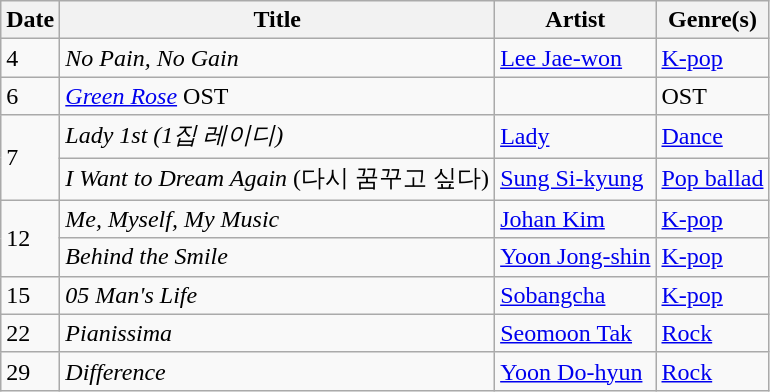<table class="wikitable" style="text-align: left;">
<tr>
<th>Date</th>
<th>Title</th>
<th>Artist</th>
<th>Genre(s)</th>
</tr>
<tr>
<td rowspan="1">4</td>
<td><em>No Pain, No Gain</em></td>
<td><a href='#'>Lee Jae-won</a></td>
<td><a href='#'>K-pop</a></td>
</tr>
<tr>
<td>6</td>
<td><em><a href='#'>Green Rose</a></em> OST</td>
<td></td>
<td>OST</td>
</tr>
<tr>
<td rowspan="2">7</td>
<td><em>Lady 1st (1집 레이디)</em></td>
<td><a href='#'>Lady</a></td>
<td><a href='#'>Dance</a></td>
</tr>
<tr>
<td><em>I Want to Dream Again</em> (다시 꿈꾸고 싶다)</td>
<td><a href='#'>Sung Si-kyung</a></td>
<td><a href='#'>Pop ballad</a></td>
</tr>
<tr>
<td rowspan="2">12</td>
<td><em>Me, Myself, My Music</em></td>
<td><a href='#'>Johan Kim</a></td>
<td><a href='#'>K-pop</a></td>
</tr>
<tr>
<td><em>Behind the Smile</em></td>
<td><a href='#'>Yoon Jong-shin</a></td>
<td><a href='#'>K-pop</a></td>
</tr>
<tr>
<td>15</td>
<td><em>05 Man's Life</em></td>
<td><a href='#'>Sobangcha</a></td>
<td><a href='#'>K-pop</a></td>
</tr>
<tr>
<td>22</td>
<td><em>Pianissima</em></td>
<td><a href='#'>Seomoon Tak</a></td>
<td><a href='#'>Rock</a></td>
</tr>
<tr>
<td>29</td>
<td><em>Difference</em></td>
<td><a href='#'>Yoon Do-hyun</a></td>
<td><a href='#'>Rock</a></td>
</tr>
</table>
